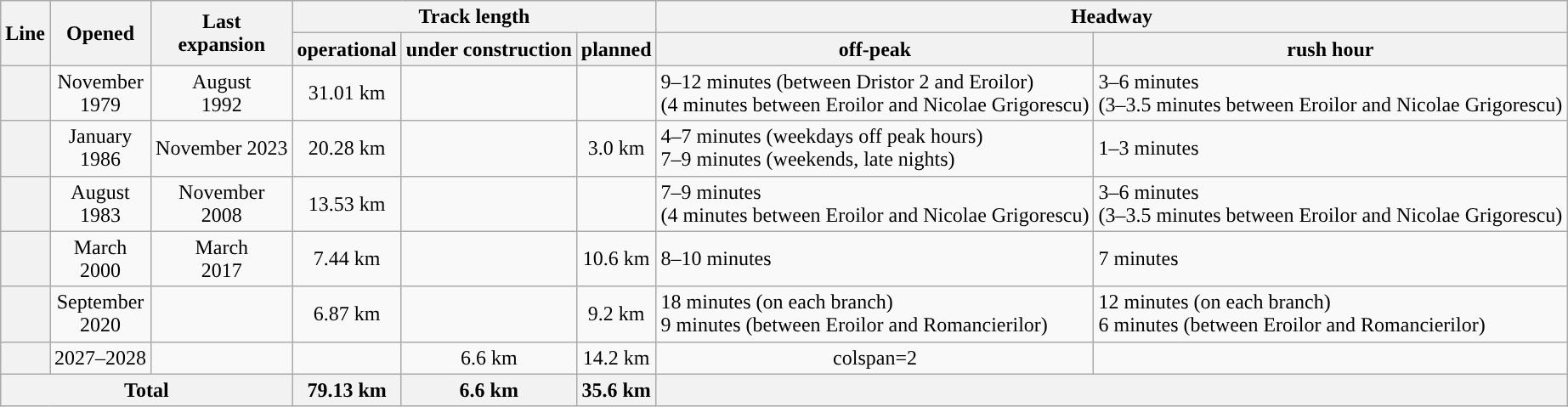<table class="wikitable" style="text-align: center">
<tr>
<th rowspan=2>Line</th>
<th rowspan=2>Opened</th>
<th rowspan=2>Last<br>expansion</th>
<th colspan=3>Track length</th>
<th colspan=2>Headway</th>
</tr>
<tr>
<th>operational</th>
<th>under construction</th>
<th>planned</th>
<th>off-peak</th>
<th>rush hour</th>
</tr>
<tr>
<th style="background: #"><a href='#'></a></th>
<td>November<br>1979</td>
<td>August<br>1992</td>
<td>31.01 km</td>
<td></td>
<td></td>
<td align="left">9–12 minutes (between Dristor 2 and Eroilor)<br>(4 minutes between Eroilor and Nicolae Grigorescu)</td>
<td align="left">3–6 minutes<br>(3–3.5 minutes between Eroilor and Nicolae Grigorescu)</td>
</tr>
<tr>
<th style="background: #"><a href='#'></a></th>
<td>January<br>1986</td>
<td>November 2023</td>
<td>20.28 km</td>
<td></td>
<td>3.0 km</td>
<td align="left">4–7 minutes (weekdays off peak hours)<br>7–9 minutes (weekends, late nights)</td>
<td align="left">1–3 minutes</td>
</tr>
<tr>
<th style="background: #"><a href='#'></a></th>
<td>August<br>1983</td>
<td>November<br>2008</td>
<td>13.53 km<br></td>
<td></td>
<td></td>
<td align="left">7–9 minutes<br>(4 minutes between Eroilor and Nicolae Grigorescu)</td>
<td align="left">3–6 minutes<br>(3–3.5 minutes between Eroilor and Nicolae Grigorescu)</td>
</tr>
<tr>
<th style="background: #"><a href='#'></a></th>
<td>March<br>2000</td>
<td>March<br>2017</td>
<td>7.44 km</td>
<td></td>
<td>10.6 km</td>
<td align="left">8–10 minutes</td>
<td align="left">7 minutes</td>
</tr>
<tr>
<th style="background: #"><a href='#'></a></th>
<td>September<br>2020</td>
<td></td>
<td>6.87 km</td>
<td></td>
<td>9.2 km</td>
<td align="left">18 minutes (on each branch)<br>9 minutes (between Eroilor and Romancierilor)</td>
<td align="left">12 minutes (on each branch)<br>6 minutes (between Eroilor and Romancierilor)</td>
</tr>
<tr>
<th style="background: #"><a href='#'></a></th>
<td>2027–2028</td>
<td></td>
<td></td>
<td>6.6 km</td>
<td>14.2 km</td>
<td>colspan=2 </td>
</tr>
<tr>
<th colspan=3><strong>Total</strong></th>
<th><strong>79.13 km</strong></th>
<th><strong>6.6 km</strong></th>
<th><strong>35.6 km</strong></th>
<th colspan="2"></th>
</tr>
</table>
